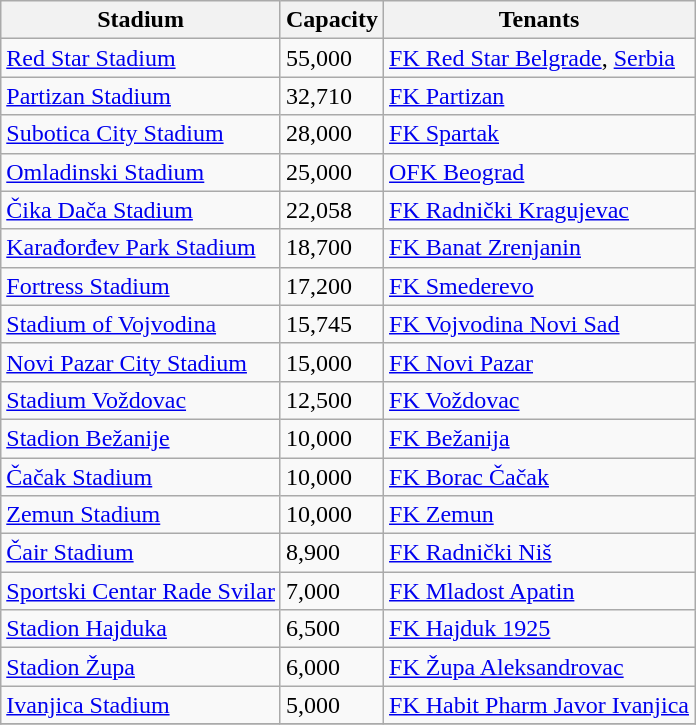<table class="wikitable sortable">
<tr>
<th>Stadium</th>
<th>Capacity</th>
<th>Tenants</th>
</tr>
<tr>
<td><a href='#'>Red Star Stadium</a></td>
<td>55,000</td>
<td><a href='#'>FK Red Star Belgrade</a>, <a href='#'>Serbia</a></td>
</tr>
<tr>
<td><a href='#'>Partizan Stadium</a></td>
<td>32,710</td>
<td><a href='#'>FK Partizan</a></td>
</tr>
<tr>
<td><a href='#'>Subotica City Stadium</a></td>
<td>28,000</td>
<td><a href='#'>FK Spartak</a></td>
</tr>
<tr>
<td><a href='#'>Omladinski Stadium</a></td>
<td>25,000</td>
<td><a href='#'>OFK Beograd</a></td>
</tr>
<tr>
<td><a href='#'>Čika Dača Stadium</a></td>
<td>22,058</td>
<td><a href='#'>FK Radnički Kragujevac</a></td>
</tr>
<tr>
<td><a href='#'>Karađorđev Park Stadium</a></td>
<td>18,700</td>
<td><a href='#'>FK Banat Zrenjanin</a></td>
</tr>
<tr>
<td><a href='#'>Fortress Stadium</a></td>
<td>17,200</td>
<td><a href='#'>FK Smederevo</a></td>
</tr>
<tr>
<td><a href='#'>Stadium of Vojvodina</a></td>
<td>15,745</td>
<td><a href='#'>FK Vojvodina Novi Sad</a></td>
</tr>
<tr>
<td><a href='#'>Novi Pazar City Stadium</a></td>
<td>15,000</td>
<td><a href='#'>FK Novi Pazar</a></td>
</tr>
<tr>
<td><a href='#'>Stadium Voždovac</a></td>
<td>12,500</td>
<td><a href='#'>FK Voždovac</a></td>
</tr>
<tr>
<td><a href='#'>Stadion Bežanije</a></td>
<td>10,000</td>
<td><a href='#'>FK Bežanija</a></td>
</tr>
<tr>
<td><a href='#'>Čačak Stadium</a></td>
<td>10,000</td>
<td><a href='#'>FK Borac Čačak</a></td>
</tr>
<tr>
<td><a href='#'>Zemun Stadium</a></td>
<td>10,000</td>
<td><a href='#'>FK Zemun</a></td>
</tr>
<tr>
<td><a href='#'>Čair Stadium</a></td>
<td>8,900</td>
<td><a href='#'>FK Radnički Niš</a></td>
</tr>
<tr>
<td><a href='#'>Sportski Centar Rade Svilar</a></td>
<td>7,000</td>
<td><a href='#'>FK Mladost Apatin</a></td>
</tr>
<tr>
<td><a href='#'>Stadion Hajduka</a></td>
<td>6,500</td>
<td><a href='#'>FK Hajduk 1925</a></td>
</tr>
<tr>
<td><a href='#'>Stadion Župa</a></td>
<td>6,000</td>
<td><a href='#'>FK Župa Aleksandrovac</a></td>
</tr>
<tr>
<td><a href='#'>Ivanjica Stadium</a></td>
<td>5,000</td>
<td><a href='#'>FK Habit Pharm Javor Ivanjica</a></td>
</tr>
<tr>
</tr>
</table>
